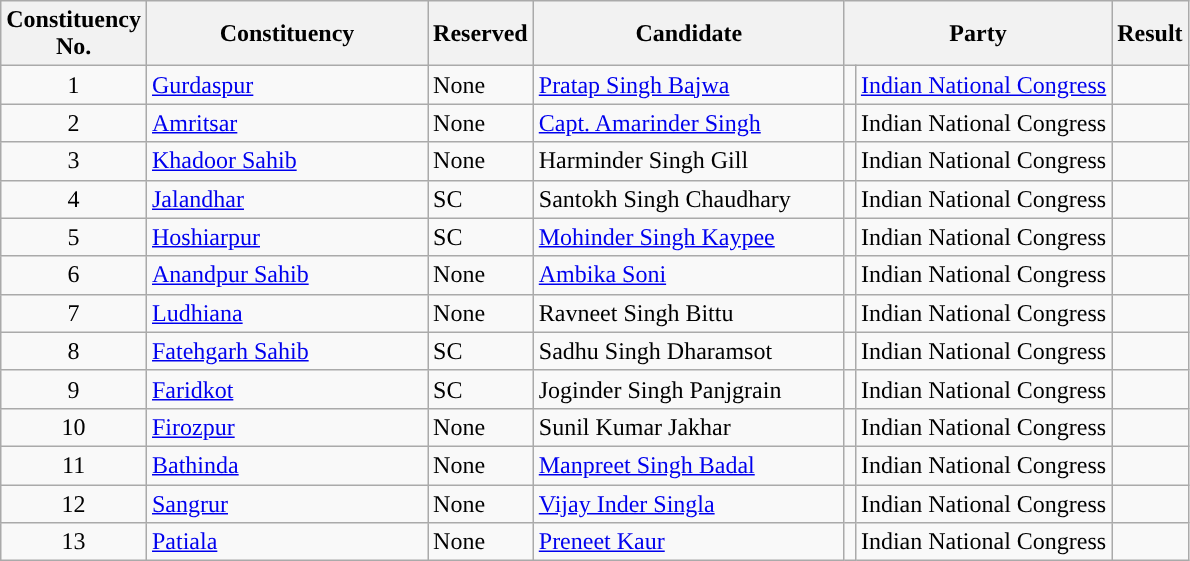<table class= "wikitable sortable">
<tr>
<th>Constituency <br> No.</th>
<th style="width:180px;">Constituency</th>
<th>Reserved</th>
<th style="width:200px;">Candidate</th>
<th colspan=2>Party</th>
<th>Result</th>
</tr>
<tr>
<td align="center">1</td>
<td><a href='#'>Gurdaspur</a></td>
<td>None</td>
<td><a href='#'>Pratap Singh Bajwa</a></td>
<td></td>
<td><a href='#'>Indian National Congress</a></td>
<td></td>
</tr>
<tr>
<td align="center">2</td>
<td><a href='#'>Amritsar</a></td>
<td>None</td>
<td><a href='#'>Capt. Amarinder Singh</a></td>
<td></td>
<td>Indian National Congress</td>
<td></td>
</tr>
<tr>
<td align="center">3</td>
<td><a href='#'>Khadoor Sahib</a></td>
<td>None</td>
<td>Harminder Singh Gill</td>
<td></td>
<td>Indian National Congress</td>
<td></td>
</tr>
<tr>
<td align="center">4</td>
<td><a href='#'>Jalandhar</a></td>
<td>SC</td>
<td>Santokh Singh Chaudhary</td>
<td></td>
<td>Indian National Congress</td>
<td></td>
</tr>
<tr>
<td align="center">5</td>
<td><a href='#'>Hoshiarpur</a></td>
<td>SC</td>
<td><a href='#'>Mohinder Singh Kaypee</a></td>
<td></td>
<td>Indian National Congress</td>
<td></td>
</tr>
<tr>
<td align="center">6</td>
<td><a href='#'>Anandpur Sahib</a></td>
<td>None</td>
<td><a href='#'>Ambika Soni</a></td>
<td></td>
<td>Indian National Congress</td>
<td></td>
</tr>
<tr>
<td align="center">7</td>
<td><a href='#'>Ludhiana</a></td>
<td>None</td>
<td>Ravneet Singh Bittu</td>
<td></td>
<td>Indian National Congress</td>
<td></td>
</tr>
<tr>
<td align="center">8</td>
<td><a href='#'>Fatehgarh Sahib</a></td>
<td>SC</td>
<td>Sadhu Singh Dharamsot</td>
<td></td>
<td>Indian National Congress</td>
<td></td>
</tr>
<tr>
<td align="center">9</td>
<td><a href='#'>Faridkot</a></td>
<td>SC</td>
<td>Joginder Singh Panjgrain</td>
<td></td>
<td>Indian National Congress</td>
<td></td>
</tr>
<tr>
<td align="center">10</td>
<td><a href='#'>Firozpur</a></td>
<td>None</td>
<td>Sunil Kumar Jakhar</td>
<td></td>
<td>Indian National Congress</td>
<td></td>
</tr>
<tr>
<td align="center">11</td>
<td><a href='#'>Bathinda</a></td>
<td>None</td>
<td><a href='#'>Manpreet Singh Badal</a></td>
<td></td>
<td>Indian National Congress</td>
<td></td>
</tr>
<tr>
<td align="center">12</td>
<td><a href='#'>Sangrur</a></td>
<td>None</td>
<td><a href='#'>Vijay Inder Singla</a></td>
<td></td>
<td>Indian National Congress</td>
<td></td>
</tr>
<tr>
<td align="center">13</td>
<td><a href='#'>Patiala</a></td>
<td>None</td>
<td><a href='#'>Preneet Kaur</a></td>
<td></td>
<td>Indian National Congress</td>
<td></td>
</tr>
</table>
